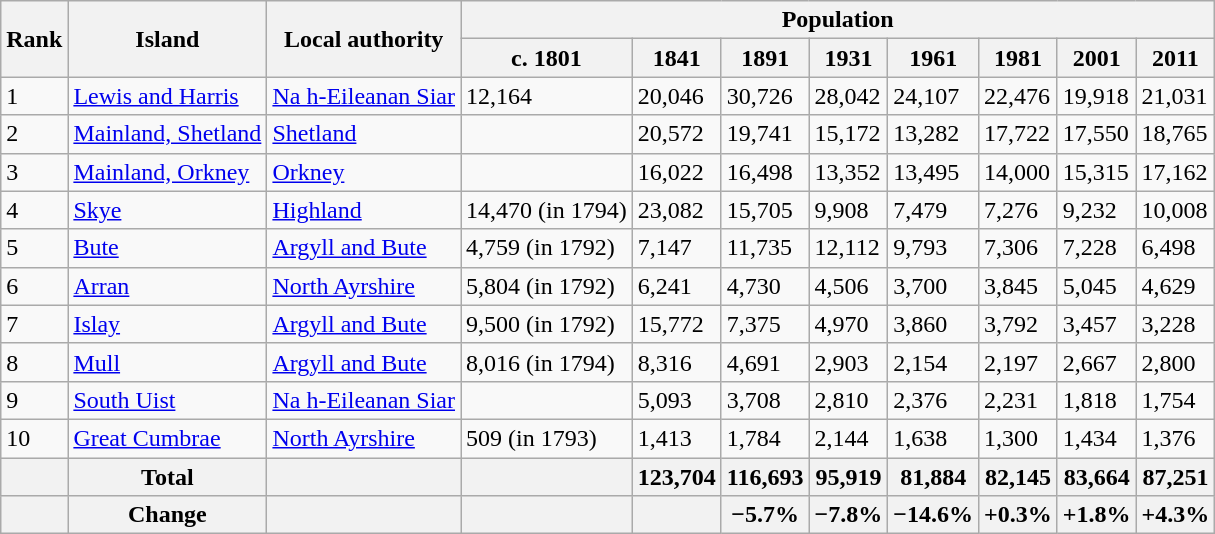<table class="wikitable sortable">
<tr>
<th rowspan="2">Rank</th>
<th rowspan="2">Island</th>
<th rowspan="2">Local authority</th>
<th colspan="8">Population</th>
</tr>
<tr>
<th>c. 1801</th>
<th>1841</th>
<th>1891</th>
<th>1931</th>
<th>1961</th>
<th>1981</th>
<th>2001</th>
<th>2011</th>
</tr>
<tr>
<td>1</td>
<td><a href='#'>Lewis and Harris</a></td>
<td><a href='#'>Na h-Eileanan Siar</a></td>
<td>12,164</td>
<td>20,046</td>
<td>30,726</td>
<td>28,042</td>
<td>24,107</td>
<td>22,476</td>
<td>19,918</td>
<td>21,031</td>
</tr>
<tr>
<td>2</td>
<td><a href='#'>Mainland, Shetland</a></td>
<td><a href='#'>Shetland</a></td>
<td></td>
<td>20,572</td>
<td>19,741</td>
<td>15,172</td>
<td>13,282</td>
<td>17,722</td>
<td>17,550</td>
<td>18,765</td>
</tr>
<tr>
<td>3</td>
<td><a href='#'>Mainland, Orkney</a></td>
<td><a href='#'>Orkney</a></td>
<td></td>
<td>16,022</td>
<td>16,498</td>
<td>13,352</td>
<td>13,495</td>
<td>14,000</td>
<td>15,315</td>
<td>17,162</td>
</tr>
<tr>
<td>4</td>
<td><a href='#'>Skye</a></td>
<td><a href='#'>Highland</a></td>
<td>14,470 (in 1794)</td>
<td>23,082</td>
<td>15,705</td>
<td>9,908</td>
<td>7,479</td>
<td>7,276</td>
<td>9,232</td>
<td>10,008</td>
</tr>
<tr>
<td>5</td>
<td><a href='#'>Bute</a></td>
<td><a href='#'>Argyll and Bute</a></td>
<td>4,759 (in 1792)</td>
<td>7,147</td>
<td>11,735</td>
<td>12,112</td>
<td>9,793</td>
<td>7,306</td>
<td>7,228</td>
<td>6,498</td>
</tr>
<tr>
<td>6</td>
<td><a href='#'>Arran</a></td>
<td><a href='#'>North Ayrshire</a></td>
<td>5,804 (in 1792)</td>
<td>6,241</td>
<td>4,730</td>
<td>4,506</td>
<td>3,700</td>
<td>3,845</td>
<td>5,045</td>
<td>4,629</td>
</tr>
<tr>
<td>7</td>
<td><a href='#'>Islay</a></td>
<td><a href='#'>Argyll and Bute</a></td>
<td>9,500 (in 1792)</td>
<td>15,772</td>
<td>7,375</td>
<td>4,970</td>
<td>3,860</td>
<td>3,792</td>
<td>3,457</td>
<td>3,228</td>
</tr>
<tr>
<td>8</td>
<td><a href='#'>Mull</a></td>
<td><a href='#'>Argyll and Bute</a></td>
<td>8,016 (in 1794)</td>
<td>8,316</td>
<td>4,691</td>
<td>2,903</td>
<td>2,154</td>
<td>2,197</td>
<td>2,667</td>
<td>2,800</td>
</tr>
<tr>
<td>9</td>
<td><a href='#'>South Uist</a></td>
<td><a href='#'>Na h-Eileanan Siar</a></td>
<td></td>
<td>5,093</td>
<td>3,708</td>
<td>2,810</td>
<td>2,376</td>
<td>2,231</td>
<td>1,818</td>
<td>1,754</td>
</tr>
<tr>
<td>10</td>
<td><a href='#'>Great Cumbrae</a></td>
<td><a href='#'>North Ayrshire</a></td>
<td>509 (in 1793)</td>
<td>1,413</td>
<td>1,784</td>
<td>2,144</td>
<td>1,638</td>
<td>1,300</td>
<td>1,434</td>
<td>1,376</td>
</tr>
<tr>
<th></th>
<th>Total</th>
<th></th>
<th></th>
<th>123,704</th>
<th>116,693</th>
<th>95,919</th>
<th>81,884</th>
<th>82,145</th>
<th>83,664</th>
<th>87,251</th>
</tr>
<tr>
<th></th>
<th>Change</th>
<th></th>
<th></th>
<th></th>
<th>−5.7%</th>
<th>−7.8%</th>
<th>−14.6%</th>
<th>+0.3%</th>
<th>+1.8%</th>
<th>+4.3%</th>
</tr>
</table>
